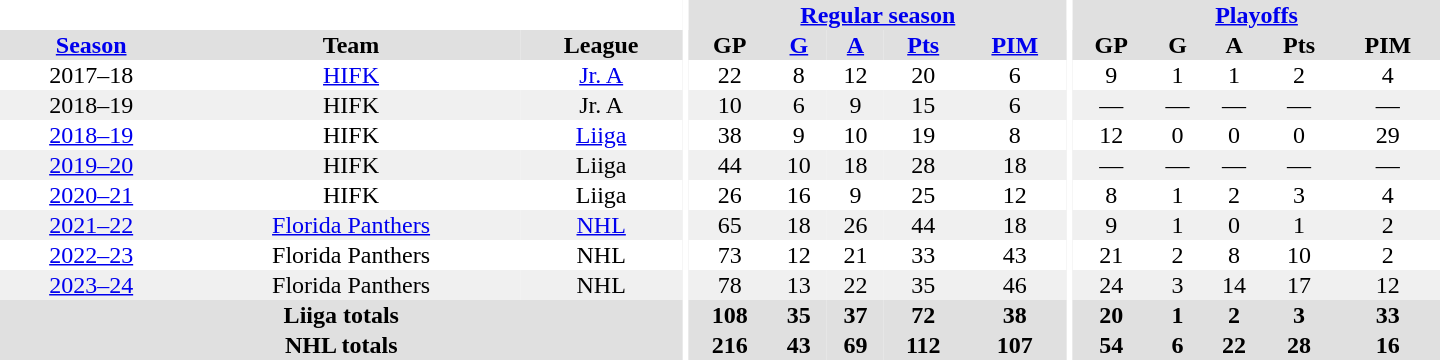<table border="0" cellpadding="1" cellspacing="0" style="text-align:center; width:60em;">
<tr bgcolor="#e0e0e0">
<th colspan="3" bgcolor="#ffffff"></th>
<th rowspan="99" bgcolor="#ffffff"></th>
<th colspan="5"><a href='#'>Regular season</a></th>
<th rowspan="99" bgcolor="#ffffff"></th>
<th colspan="5"><a href='#'>Playoffs</a></th>
</tr>
<tr bgcolor="#e0e0e0">
<th><a href='#'>Season</a></th>
<th>Team</th>
<th>League</th>
<th>GP</th>
<th><a href='#'>G</a></th>
<th><a href='#'>A</a></th>
<th><a href='#'>Pts</a></th>
<th><a href='#'>PIM</a></th>
<th>GP</th>
<th>G</th>
<th>A</th>
<th>Pts</th>
<th>PIM</th>
</tr>
<tr>
<td>2017–18</td>
<td><a href='#'>HIFK</a></td>
<td><a href='#'>Jr. A</a></td>
<td>22</td>
<td>8</td>
<td>12</td>
<td>20</td>
<td>6</td>
<td>9</td>
<td>1</td>
<td>1</td>
<td>2</td>
<td>4</td>
</tr>
<tr bgcolor="#f0f0f0">
<td>2018–19</td>
<td>HIFK</td>
<td>Jr. A</td>
<td>10</td>
<td>6</td>
<td>9</td>
<td>15</td>
<td>6</td>
<td>—</td>
<td>—</td>
<td>—</td>
<td>—</td>
<td>—</td>
</tr>
<tr>
<td><a href='#'>2018–19</a></td>
<td>HIFK</td>
<td><a href='#'>Liiga</a></td>
<td>38</td>
<td>9</td>
<td>10</td>
<td>19</td>
<td>8</td>
<td>12</td>
<td>0</td>
<td>0</td>
<td>0</td>
<td>29</td>
</tr>
<tr bgcolor="#f0f0f0">
<td><a href='#'>2019–20</a></td>
<td>HIFK</td>
<td>Liiga</td>
<td>44</td>
<td>10</td>
<td>18</td>
<td>28</td>
<td>18</td>
<td>—</td>
<td>—</td>
<td>—</td>
<td>—</td>
<td>—</td>
</tr>
<tr>
<td><a href='#'>2020–21</a></td>
<td>HIFK</td>
<td>Liiga</td>
<td>26</td>
<td>16</td>
<td>9</td>
<td>25</td>
<td>12</td>
<td>8</td>
<td>1</td>
<td>2</td>
<td>3</td>
<td>4</td>
</tr>
<tr bgcolor="#f0f0f0">
<td><a href='#'>2021–22</a></td>
<td><a href='#'>Florida Panthers</a></td>
<td><a href='#'>NHL</a></td>
<td>65</td>
<td>18</td>
<td>26</td>
<td>44</td>
<td>18</td>
<td>9</td>
<td>1</td>
<td>0</td>
<td>1</td>
<td>2</td>
</tr>
<tr>
<td><a href='#'>2022–23</a></td>
<td>Florida Panthers</td>
<td>NHL</td>
<td>73</td>
<td>12</td>
<td>21</td>
<td>33</td>
<td>43</td>
<td>21</td>
<td>2</td>
<td>8</td>
<td>10</td>
<td>2</td>
</tr>
<tr bgcolor="#f0f0f0">
<td><a href='#'>2023–24</a></td>
<td>Florida Panthers</td>
<td>NHL</td>
<td>78</td>
<td>13</td>
<td>22</td>
<td>35</td>
<td>46</td>
<td>24</td>
<td>3</td>
<td>14</td>
<td>17</td>
<td>12</td>
</tr>
<tr bgcolor="#e0e0e0">
<th colspan="3">Liiga totals</th>
<th>108</th>
<th>35</th>
<th>37</th>
<th>72</th>
<th>38</th>
<th>20</th>
<th>1</th>
<th>2</th>
<th>3</th>
<th>33</th>
</tr>
<tr bgcolor="#e0e0e0">
<th colspan="3">NHL totals</th>
<th>216</th>
<th>43</th>
<th>69</th>
<th>112</th>
<th>107</th>
<th>54</th>
<th>6</th>
<th>22</th>
<th>28</th>
<th>16</th>
</tr>
</table>
